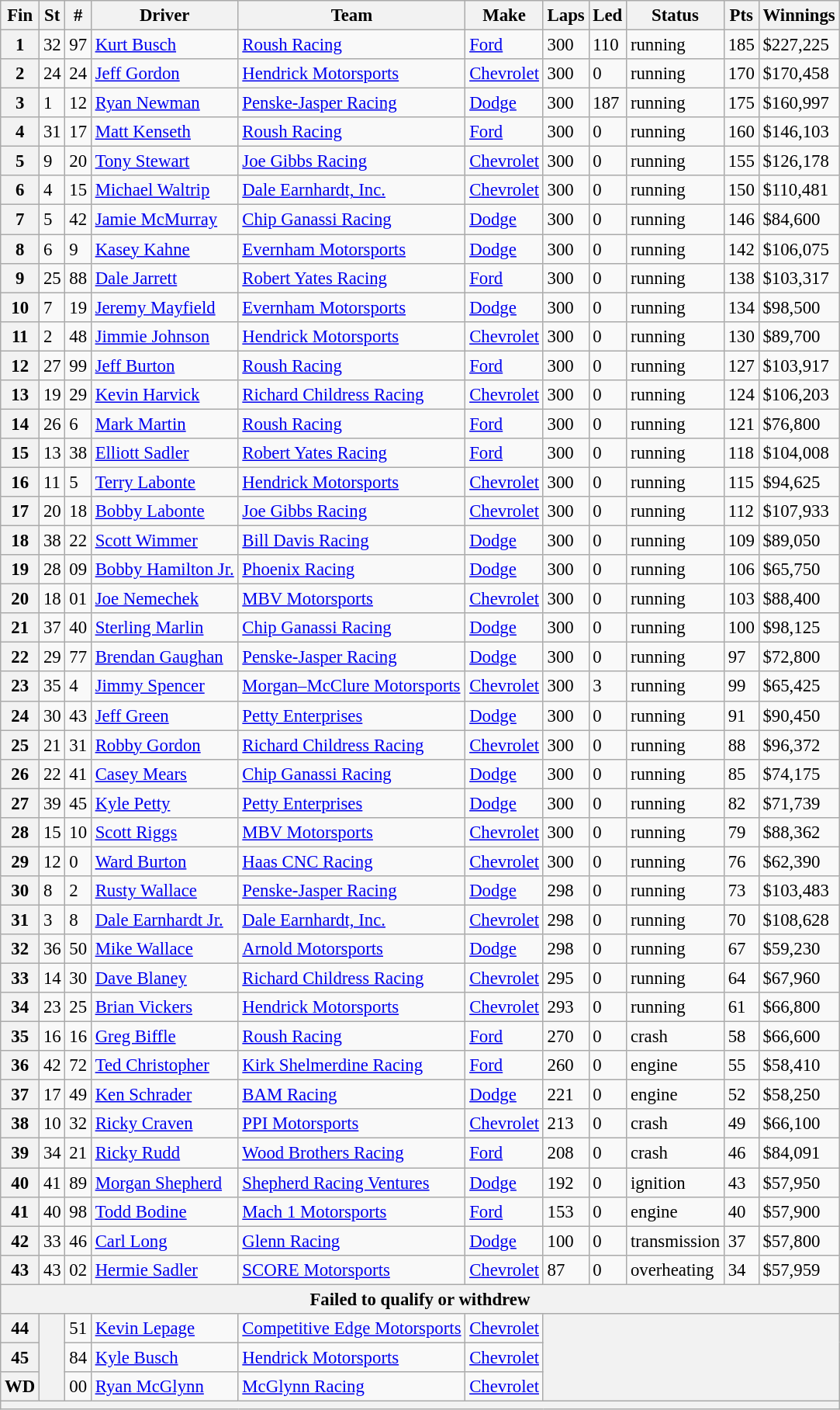<table class="wikitable sortable" style="font-size:95%">
<tr>
<th>Fin</th>
<th>St</th>
<th>#</th>
<th>Driver</th>
<th>Team</th>
<th>Make</th>
<th>Laps</th>
<th>Led</th>
<th>Status</th>
<th>Pts</th>
<th>Winnings</th>
</tr>
<tr>
<th>1</th>
<td>32</td>
<td>97</td>
<td><a href='#'>Kurt Busch</a></td>
<td><a href='#'>Roush Racing</a></td>
<td><a href='#'>Ford</a></td>
<td>300</td>
<td>110</td>
<td>running</td>
<td>185</td>
<td>$227,225</td>
</tr>
<tr>
<th>2</th>
<td>24</td>
<td>24</td>
<td><a href='#'>Jeff Gordon</a></td>
<td><a href='#'>Hendrick Motorsports</a></td>
<td><a href='#'>Chevrolet</a></td>
<td>300</td>
<td>0</td>
<td>running</td>
<td>170</td>
<td>$170,458</td>
</tr>
<tr>
<th>3</th>
<td>1</td>
<td>12</td>
<td><a href='#'>Ryan Newman</a></td>
<td><a href='#'>Penske-Jasper Racing</a></td>
<td><a href='#'>Dodge</a></td>
<td>300</td>
<td>187</td>
<td>running</td>
<td>175</td>
<td>$160,997</td>
</tr>
<tr>
<th>4</th>
<td>31</td>
<td>17</td>
<td><a href='#'>Matt Kenseth</a></td>
<td><a href='#'>Roush Racing</a></td>
<td><a href='#'>Ford</a></td>
<td>300</td>
<td>0</td>
<td>running</td>
<td>160</td>
<td>$146,103</td>
</tr>
<tr>
<th>5</th>
<td>9</td>
<td>20</td>
<td><a href='#'>Tony Stewart</a></td>
<td><a href='#'>Joe Gibbs Racing</a></td>
<td><a href='#'>Chevrolet</a></td>
<td>300</td>
<td>0</td>
<td>running</td>
<td>155</td>
<td>$126,178</td>
</tr>
<tr>
<th>6</th>
<td>4</td>
<td>15</td>
<td><a href='#'>Michael Waltrip</a></td>
<td><a href='#'>Dale Earnhardt, Inc.</a></td>
<td><a href='#'>Chevrolet</a></td>
<td>300</td>
<td>0</td>
<td>running</td>
<td>150</td>
<td>$110,481</td>
</tr>
<tr>
<th>7</th>
<td>5</td>
<td>42</td>
<td><a href='#'>Jamie McMurray</a></td>
<td><a href='#'>Chip Ganassi Racing</a></td>
<td><a href='#'>Dodge</a></td>
<td>300</td>
<td>0</td>
<td>running</td>
<td>146</td>
<td>$84,600</td>
</tr>
<tr>
<th>8</th>
<td>6</td>
<td>9</td>
<td><a href='#'>Kasey Kahne</a></td>
<td><a href='#'>Evernham Motorsports</a></td>
<td><a href='#'>Dodge</a></td>
<td>300</td>
<td>0</td>
<td>running</td>
<td>142</td>
<td>$106,075</td>
</tr>
<tr>
<th>9</th>
<td>25</td>
<td>88</td>
<td><a href='#'>Dale Jarrett</a></td>
<td><a href='#'>Robert Yates Racing</a></td>
<td><a href='#'>Ford</a></td>
<td>300</td>
<td>0</td>
<td>running</td>
<td>138</td>
<td>$103,317</td>
</tr>
<tr>
<th>10</th>
<td>7</td>
<td>19</td>
<td><a href='#'>Jeremy Mayfield</a></td>
<td><a href='#'>Evernham Motorsports</a></td>
<td><a href='#'>Dodge</a></td>
<td>300</td>
<td>0</td>
<td>running</td>
<td>134</td>
<td>$98,500</td>
</tr>
<tr>
<th>11</th>
<td>2</td>
<td>48</td>
<td><a href='#'>Jimmie Johnson</a></td>
<td><a href='#'>Hendrick Motorsports</a></td>
<td><a href='#'>Chevrolet</a></td>
<td>300</td>
<td>0</td>
<td>running</td>
<td>130</td>
<td>$89,700</td>
</tr>
<tr>
<th>12</th>
<td>27</td>
<td>99</td>
<td><a href='#'>Jeff Burton</a></td>
<td><a href='#'>Roush Racing</a></td>
<td><a href='#'>Ford</a></td>
<td>300</td>
<td>0</td>
<td>running</td>
<td>127</td>
<td>$103,917</td>
</tr>
<tr>
<th>13</th>
<td>19</td>
<td>29</td>
<td><a href='#'>Kevin Harvick</a></td>
<td><a href='#'>Richard Childress Racing</a></td>
<td><a href='#'>Chevrolet</a></td>
<td>300</td>
<td>0</td>
<td>running</td>
<td>124</td>
<td>$106,203</td>
</tr>
<tr>
<th>14</th>
<td>26</td>
<td>6</td>
<td><a href='#'>Mark Martin</a></td>
<td><a href='#'>Roush Racing</a></td>
<td><a href='#'>Ford</a></td>
<td>300</td>
<td>0</td>
<td>running</td>
<td>121</td>
<td>$76,800</td>
</tr>
<tr>
<th>15</th>
<td>13</td>
<td>38</td>
<td><a href='#'>Elliott Sadler</a></td>
<td><a href='#'>Robert Yates Racing</a></td>
<td><a href='#'>Ford</a></td>
<td>300</td>
<td>0</td>
<td>running</td>
<td>118</td>
<td>$104,008</td>
</tr>
<tr>
<th>16</th>
<td>11</td>
<td>5</td>
<td><a href='#'>Terry Labonte</a></td>
<td><a href='#'>Hendrick Motorsports</a></td>
<td><a href='#'>Chevrolet</a></td>
<td>300</td>
<td>0</td>
<td>running</td>
<td>115</td>
<td>$94,625</td>
</tr>
<tr>
<th>17</th>
<td>20</td>
<td>18</td>
<td><a href='#'>Bobby Labonte</a></td>
<td><a href='#'>Joe Gibbs Racing</a></td>
<td><a href='#'>Chevrolet</a></td>
<td>300</td>
<td>0</td>
<td>running</td>
<td>112</td>
<td>$107,933</td>
</tr>
<tr>
<th>18</th>
<td>38</td>
<td>22</td>
<td><a href='#'>Scott Wimmer</a></td>
<td><a href='#'>Bill Davis Racing</a></td>
<td><a href='#'>Dodge</a></td>
<td>300</td>
<td>0</td>
<td>running</td>
<td>109</td>
<td>$89,050</td>
</tr>
<tr>
<th>19</th>
<td>28</td>
<td>09</td>
<td><a href='#'>Bobby Hamilton Jr.</a></td>
<td><a href='#'>Phoenix Racing</a></td>
<td><a href='#'>Dodge</a></td>
<td>300</td>
<td>0</td>
<td>running</td>
<td>106</td>
<td>$65,750</td>
</tr>
<tr>
<th>20</th>
<td>18</td>
<td>01</td>
<td><a href='#'>Joe Nemechek</a></td>
<td><a href='#'>MBV Motorsports</a></td>
<td><a href='#'>Chevrolet</a></td>
<td>300</td>
<td>0</td>
<td>running</td>
<td>103</td>
<td>$88,400</td>
</tr>
<tr>
<th>21</th>
<td>37</td>
<td>40</td>
<td><a href='#'>Sterling Marlin</a></td>
<td><a href='#'>Chip Ganassi Racing</a></td>
<td><a href='#'>Dodge</a></td>
<td>300</td>
<td>0</td>
<td>running</td>
<td>100</td>
<td>$98,125</td>
</tr>
<tr>
<th>22</th>
<td>29</td>
<td>77</td>
<td><a href='#'>Brendan Gaughan</a></td>
<td><a href='#'>Penske-Jasper Racing</a></td>
<td><a href='#'>Dodge</a></td>
<td>300</td>
<td>0</td>
<td>running</td>
<td>97</td>
<td>$72,800</td>
</tr>
<tr>
<th>23</th>
<td>35</td>
<td>4</td>
<td><a href='#'>Jimmy Spencer</a></td>
<td><a href='#'>Morgan–McClure Motorsports</a></td>
<td><a href='#'>Chevrolet</a></td>
<td>300</td>
<td>3</td>
<td>running</td>
<td>99</td>
<td>$65,425</td>
</tr>
<tr>
<th>24</th>
<td>30</td>
<td>43</td>
<td><a href='#'>Jeff Green</a></td>
<td><a href='#'>Petty Enterprises</a></td>
<td><a href='#'>Dodge</a></td>
<td>300</td>
<td>0</td>
<td>running</td>
<td>91</td>
<td>$90,450</td>
</tr>
<tr>
<th>25</th>
<td>21</td>
<td>31</td>
<td><a href='#'>Robby Gordon</a></td>
<td><a href='#'>Richard Childress Racing</a></td>
<td><a href='#'>Chevrolet</a></td>
<td>300</td>
<td>0</td>
<td>running</td>
<td>88</td>
<td>$96,372</td>
</tr>
<tr>
<th>26</th>
<td>22</td>
<td>41</td>
<td><a href='#'>Casey Mears</a></td>
<td><a href='#'>Chip Ganassi Racing</a></td>
<td><a href='#'>Dodge</a></td>
<td>300</td>
<td>0</td>
<td>running</td>
<td>85</td>
<td>$74,175</td>
</tr>
<tr>
<th>27</th>
<td>39</td>
<td>45</td>
<td><a href='#'>Kyle Petty</a></td>
<td><a href='#'>Petty Enterprises</a></td>
<td><a href='#'>Dodge</a></td>
<td>300</td>
<td>0</td>
<td>running</td>
<td>82</td>
<td>$71,739</td>
</tr>
<tr>
<th>28</th>
<td>15</td>
<td>10</td>
<td><a href='#'>Scott Riggs</a></td>
<td><a href='#'>MBV Motorsports</a></td>
<td><a href='#'>Chevrolet</a></td>
<td>300</td>
<td>0</td>
<td>running</td>
<td>79</td>
<td>$88,362</td>
</tr>
<tr>
<th>29</th>
<td>12</td>
<td>0</td>
<td><a href='#'>Ward Burton</a></td>
<td><a href='#'>Haas CNC Racing</a></td>
<td><a href='#'>Chevrolet</a></td>
<td>300</td>
<td>0</td>
<td>running</td>
<td>76</td>
<td>$62,390</td>
</tr>
<tr>
<th>30</th>
<td>8</td>
<td>2</td>
<td><a href='#'>Rusty Wallace</a></td>
<td><a href='#'>Penske-Jasper Racing</a></td>
<td><a href='#'>Dodge</a></td>
<td>298</td>
<td>0</td>
<td>running</td>
<td>73</td>
<td>$103,483</td>
</tr>
<tr>
<th>31</th>
<td>3</td>
<td>8</td>
<td><a href='#'>Dale Earnhardt Jr.</a></td>
<td><a href='#'>Dale Earnhardt, Inc.</a></td>
<td><a href='#'>Chevrolet</a></td>
<td>298</td>
<td>0</td>
<td>running</td>
<td>70</td>
<td>$108,628</td>
</tr>
<tr>
<th>32</th>
<td>36</td>
<td>50</td>
<td><a href='#'>Mike Wallace</a></td>
<td><a href='#'>Arnold Motorsports</a></td>
<td><a href='#'>Dodge</a></td>
<td>298</td>
<td>0</td>
<td>running</td>
<td>67</td>
<td>$59,230</td>
</tr>
<tr>
<th>33</th>
<td>14</td>
<td>30</td>
<td><a href='#'>Dave Blaney</a></td>
<td><a href='#'>Richard Childress Racing</a></td>
<td><a href='#'>Chevrolet</a></td>
<td>295</td>
<td>0</td>
<td>running</td>
<td>64</td>
<td>$67,960</td>
</tr>
<tr>
<th>34</th>
<td>23</td>
<td>25</td>
<td><a href='#'>Brian Vickers</a></td>
<td><a href='#'>Hendrick Motorsports</a></td>
<td><a href='#'>Chevrolet</a></td>
<td>293</td>
<td>0</td>
<td>running</td>
<td>61</td>
<td>$66,800</td>
</tr>
<tr>
<th>35</th>
<td>16</td>
<td>16</td>
<td><a href='#'>Greg Biffle</a></td>
<td><a href='#'>Roush Racing</a></td>
<td><a href='#'>Ford</a></td>
<td>270</td>
<td>0</td>
<td>crash</td>
<td>58</td>
<td>$66,600</td>
</tr>
<tr>
<th>36</th>
<td>42</td>
<td>72</td>
<td><a href='#'>Ted Christopher</a></td>
<td><a href='#'>Kirk Shelmerdine Racing</a></td>
<td><a href='#'>Ford</a></td>
<td>260</td>
<td>0</td>
<td>engine</td>
<td>55</td>
<td>$58,410</td>
</tr>
<tr>
<th>37</th>
<td>17</td>
<td>49</td>
<td><a href='#'>Ken Schrader</a></td>
<td><a href='#'>BAM Racing</a></td>
<td><a href='#'>Dodge</a></td>
<td>221</td>
<td>0</td>
<td>engine</td>
<td>52</td>
<td>$58,250</td>
</tr>
<tr>
<th>38</th>
<td>10</td>
<td>32</td>
<td><a href='#'>Ricky Craven</a></td>
<td><a href='#'>PPI Motorsports</a></td>
<td><a href='#'>Chevrolet</a></td>
<td>213</td>
<td>0</td>
<td>crash</td>
<td>49</td>
<td>$66,100</td>
</tr>
<tr>
<th>39</th>
<td>34</td>
<td>21</td>
<td><a href='#'>Ricky Rudd</a></td>
<td><a href='#'>Wood Brothers Racing</a></td>
<td><a href='#'>Ford</a></td>
<td>208</td>
<td>0</td>
<td>crash</td>
<td>46</td>
<td>$84,091</td>
</tr>
<tr>
<th>40</th>
<td>41</td>
<td>89</td>
<td><a href='#'>Morgan Shepherd</a></td>
<td><a href='#'>Shepherd Racing Ventures</a></td>
<td><a href='#'>Dodge</a></td>
<td>192</td>
<td>0</td>
<td>ignition</td>
<td>43</td>
<td>$57,950</td>
</tr>
<tr>
<th>41</th>
<td>40</td>
<td>98</td>
<td><a href='#'>Todd Bodine</a></td>
<td><a href='#'>Mach 1 Motorsports</a></td>
<td><a href='#'>Ford</a></td>
<td>153</td>
<td>0</td>
<td>engine</td>
<td>40</td>
<td>$57,900</td>
</tr>
<tr>
<th>42</th>
<td>33</td>
<td>46</td>
<td><a href='#'>Carl Long</a></td>
<td><a href='#'>Glenn Racing</a></td>
<td><a href='#'>Dodge</a></td>
<td>100</td>
<td>0</td>
<td>transmission</td>
<td>37</td>
<td>$57,800</td>
</tr>
<tr>
<th>43</th>
<td>43</td>
<td>02</td>
<td><a href='#'>Hermie Sadler</a></td>
<td><a href='#'>SCORE Motorsports</a></td>
<td><a href='#'>Chevrolet</a></td>
<td>87</td>
<td>0</td>
<td>overheating</td>
<td>34</td>
<td>$57,959</td>
</tr>
<tr>
<th colspan="11">Failed to qualify or withdrew</th>
</tr>
<tr>
<th>44</th>
<th rowspan="3"></th>
<td>51</td>
<td><a href='#'>Kevin Lepage</a></td>
<td><a href='#'>Competitive Edge Motorsports</a></td>
<td><a href='#'>Chevrolet</a></td>
<th colspan="5" rowspan="3"></th>
</tr>
<tr>
<th>45</th>
<td>84</td>
<td><a href='#'>Kyle Busch</a></td>
<td><a href='#'>Hendrick Motorsports</a></td>
<td><a href='#'>Chevrolet</a></td>
</tr>
<tr>
<th>WD</th>
<td>00</td>
<td><a href='#'>Ryan McGlynn</a></td>
<td><a href='#'>McGlynn Racing</a></td>
<td><a href='#'>Chevrolet</a></td>
</tr>
<tr>
<th colspan="11"></th>
</tr>
</table>
